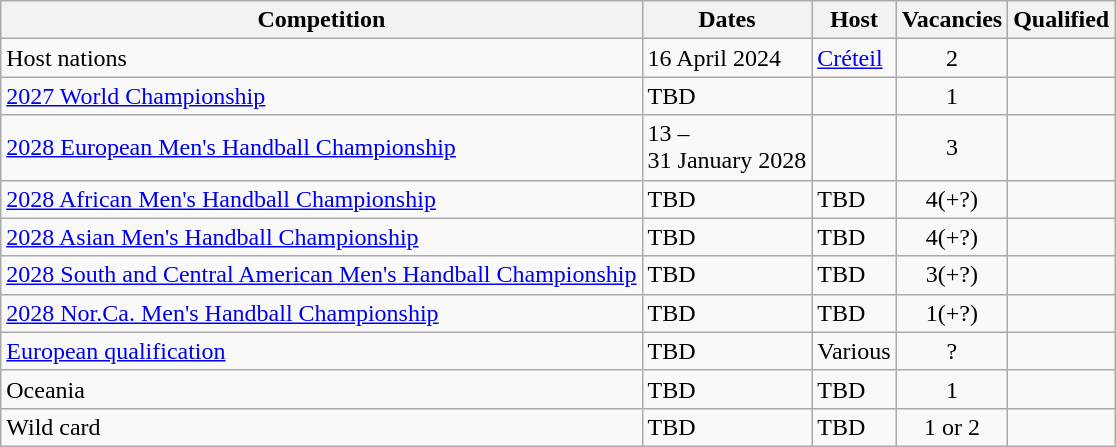<table class="wikitable">
<tr>
<th>Competition</th>
<th>Dates</th>
<th>Host</th>
<th>Vacancies</th>
<th>Qualified</th>
</tr>
<tr>
<td>Host nations</td>
<td>16 April 2024</td>
<td> <a href='#'>Créteil</a></td>
<td align="center">2</td>
<td><br></td>
</tr>
<tr>
<td><a href='#'>2027 World Championship</a></td>
<td>TBD</td>
<td></td>
<td align="center">1</td>
<td></td>
</tr>
<tr>
<td><a href='#'>2028 European Men's Handball Championship</a></td>
<td>13 –<br>31 January 2028</td>
<td><br><br></td>
<td align="center">3</td>
<td></td>
</tr>
<tr>
<td><a href='#'>2028 African Men's Handball Championship</a></td>
<td>TBD</td>
<td>TBD</td>
<td align="center">4(+?)</td>
<td></td>
</tr>
<tr>
<td><a href='#'>2028 Asian Men's Handball Championship</a></td>
<td>TBD</td>
<td>TBD</td>
<td align="center">4(+?)</td>
<td></td>
</tr>
<tr>
<td><a href='#'>2028 South and Central American Men's Handball Championship</a></td>
<td>TBD</td>
<td>TBD</td>
<td style="text-align: center;">3(+?)</td>
<td></td>
</tr>
<tr>
<td><a href='#'>2028 Nor.Ca. Men's Handball Championship</a></td>
<td>TBD</td>
<td>TBD</td>
<td style="text-align: center;">1(+?)</td>
<td></td>
</tr>
<tr>
<td><a href='#'>European qualification</a></td>
<td>TBD</td>
<td>Various</td>
<td align="center">?</td>
<td></td>
</tr>
<tr>
<td>Oceania</td>
<td>TBD</td>
<td>TBD</td>
<td align="center">1</td>
<td></td>
</tr>
<tr>
<td>Wild card</td>
<td>TBD</td>
<td>TBD</td>
<td align="center">1 or 2</td>
<td></td>
</tr>
</table>
